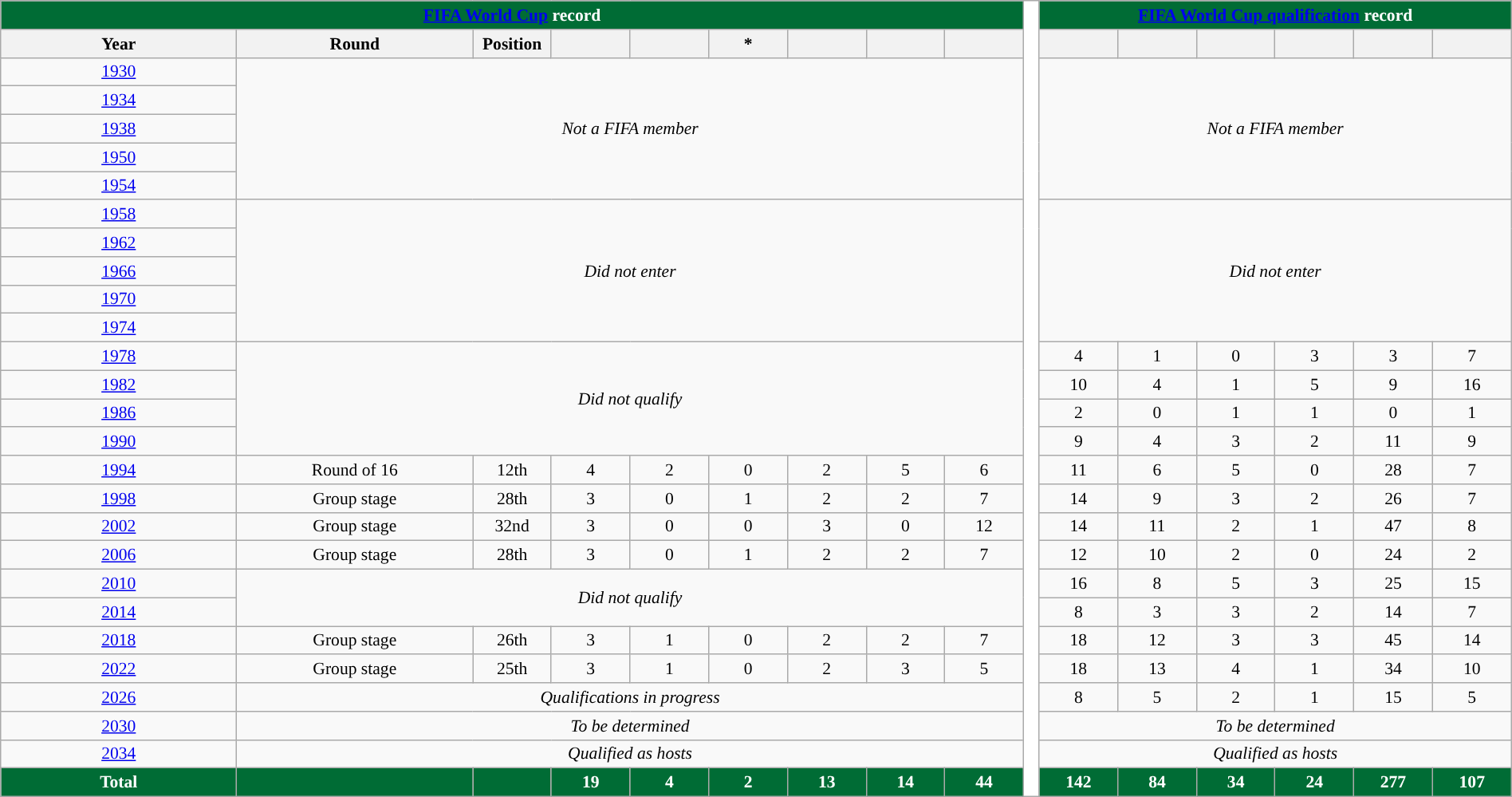<table class="wikitable" class="wikitable" style="font-size:90%; text-align:center; width:100%">
<tr>
<th colspan="9" style="background:#006C35; color:white; "><a href='#'><span>FIFA World Cup</span></a> record</th>
<th rowspan="38" style="width:1%;background:white"></th>
<th colspan="6" style="background:#006C35; color:white; "><a href='#'><span>FIFA World Cup qualification</span></a> record</th>
</tr>
<tr>
<th width="15%">Year</th>
<th width="15%">Round</th>
<th width="5%">Position</th>
<th width="5%"></th>
<th width="5%"></th>
<th width="5%">*</th>
<th width="5%"></th>
<th width="5%"></th>
<th width="5%"></th>
<th width="5%"></th>
<th width="5%"></th>
<th width="5%"></th>
<th width="5%"></th>
<th width="5%"></th>
<th width="5%"></th>
</tr>
<tr>
<td> <a href='#'>1930</a></td>
<td colspan="8" rowspan="5"><em>Not a FIFA member</em></td>
<td colspan="6" rowspan="5"><em>Not a FIFA member</em></td>
</tr>
<tr>
<td> <a href='#'>1934</a></td>
</tr>
<tr>
<td> <a href='#'>1938</a></td>
</tr>
<tr>
<td> <a href='#'>1950</a></td>
</tr>
<tr>
<td> <a href='#'>1954</a></td>
</tr>
<tr>
<td> <a href='#'>1958</a></td>
<td colspan="8" rowspan="5"><em>Did not enter</em></td>
<td colspan="6" rowspan="5"><em>Did not enter</em></td>
</tr>
<tr>
<td> <a href='#'>1962</a></td>
</tr>
<tr>
<td> <a href='#'>1966</a></td>
</tr>
<tr>
<td> <a href='#'>1970</a></td>
</tr>
<tr>
<td> <a href='#'>1974</a></td>
</tr>
<tr>
<td> <a href='#'>1978</a></td>
<td colspan="8" rowspan="4"><em>Did not qualify</em></td>
<td>4</td>
<td>1</td>
<td>0</td>
<td>3</td>
<td>3</td>
<td>7</td>
</tr>
<tr>
<td> <a href='#'>1982</a></td>
<td>10</td>
<td>4</td>
<td>1</td>
<td>5</td>
<td>9</td>
<td>16</td>
</tr>
<tr>
<td> <a href='#'>1986</a></td>
<td>2</td>
<td>0</td>
<td>1</td>
<td>1</td>
<td>0</td>
<td>1</td>
</tr>
<tr>
<td> <a href='#'>1990</a></td>
<td>9</td>
<td>4</td>
<td>3</td>
<td>2</td>
<td>11</td>
<td>9</td>
</tr>
<tr>
<td> <a href='#'>1994</a></td>
<td>Round of 16</td>
<td>12th</td>
<td>4</td>
<td>2</td>
<td>0</td>
<td>2</td>
<td>5</td>
<td>6</td>
<td>11</td>
<td>6</td>
<td>5</td>
<td>0</td>
<td>28</td>
<td>7</td>
</tr>
<tr>
<td> <a href='#'>1998</a></td>
<td>Group stage</td>
<td>28th</td>
<td>3</td>
<td>0</td>
<td>1</td>
<td>2</td>
<td>2</td>
<td>7</td>
<td>14</td>
<td>9</td>
<td>3</td>
<td>2</td>
<td>26</td>
<td>7</td>
</tr>
<tr>
<td>  <a href='#'>2002</a></td>
<td>Group stage</td>
<td>32nd</td>
<td>3</td>
<td>0</td>
<td>0</td>
<td>3</td>
<td>0</td>
<td>12</td>
<td>14</td>
<td>11</td>
<td>2</td>
<td>1</td>
<td>47</td>
<td>8</td>
</tr>
<tr>
<td> <a href='#'>2006</a></td>
<td>Group stage</td>
<td>28th</td>
<td>3</td>
<td>0</td>
<td>1</td>
<td>2</td>
<td>2</td>
<td>7</td>
<td>12</td>
<td>10</td>
<td>2</td>
<td>0</td>
<td>24</td>
<td>2</td>
</tr>
<tr>
<td> <a href='#'>2010</a></td>
<td colspan="8" rowspan="2"><em>Did not qualify</em></td>
<td>16</td>
<td>8</td>
<td>5</td>
<td>3</td>
<td>25</td>
<td>15</td>
</tr>
<tr>
<td> <a href='#'>2014</a></td>
<td>8</td>
<td>3</td>
<td>3</td>
<td>2</td>
<td>14</td>
<td>7</td>
</tr>
<tr>
<td> <a href='#'>2018</a></td>
<td>Group stage</td>
<td>26th</td>
<td>3</td>
<td>1</td>
<td>0</td>
<td>2</td>
<td>2</td>
<td>7</td>
<td>18</td>
<td>12</td>
<td>3</td>
<td>3</td>
<td>45</td>
<td>14</td>
</tr>
<tr>
<td> <a href='#'>2022</a></td>
<td>Group stage</td>
<td>25th</td>
<td>3</td>
<td>1</td>
<td>0</td>
<td>2</td>
<td>3</td>
<td>5</td>
<td>18</td>
<td>13</td>
<td>4</td>
<td>1</td>
<td>34</td>
<td>10</td>
</tr>
<tr>
<td>   <a href='#'>2026</a></td>
<td colspan="8"><em>Qualifications in progress</em></td>
<td>8</td>
<td>5</td>
<td>2</td>
<td>1</td>
<td>15</td>
<td>5</td>
</tr>
<tr>
<td>   <a href='#'>2030</a></td>
<td colspan="8"><em>To be determined</em></td>
<td colspan="6"><em>To be determined</em></td>
</tr>
<tr>
<td> <a href='#'>2034</a></td>
<td colspan="8"><em>Qualified as hosts</em></td>
<td colspan="6"><em>Qualified as hosts</em></td>
</tr>
<tr>
<th style="background:#006C35; color:white; ">Total</th>
<th style="background:#006C35; color:white; "></th>
<th style="background:#006C35; color:white; "></th>
<th style="background:#006C35; color:white; ">19</th>
<th style="background:#006C35; color:white; ">4</th>
<th style="background:#006C35; color:white; ">2</th>
<th style="background:#006C35; color:white; ">13</th>
<th style="background:#006C35; color:white; ">14</th>
<th style="background:#006C35; color:white; ">44</th>
<th style="background:#006C35; color:white; ">142</th>
<th style="background:#006C35; color:white; ">84</th>
<th style="background:#006C35; color:white; ">34</th>
<th style="background:#006C35; color:white; ">24</th>
<th style="background:#006C35; color:white; ">277</th>
<th style="background:#006C35; color:white; ">107</th>
</tr>
</table>
